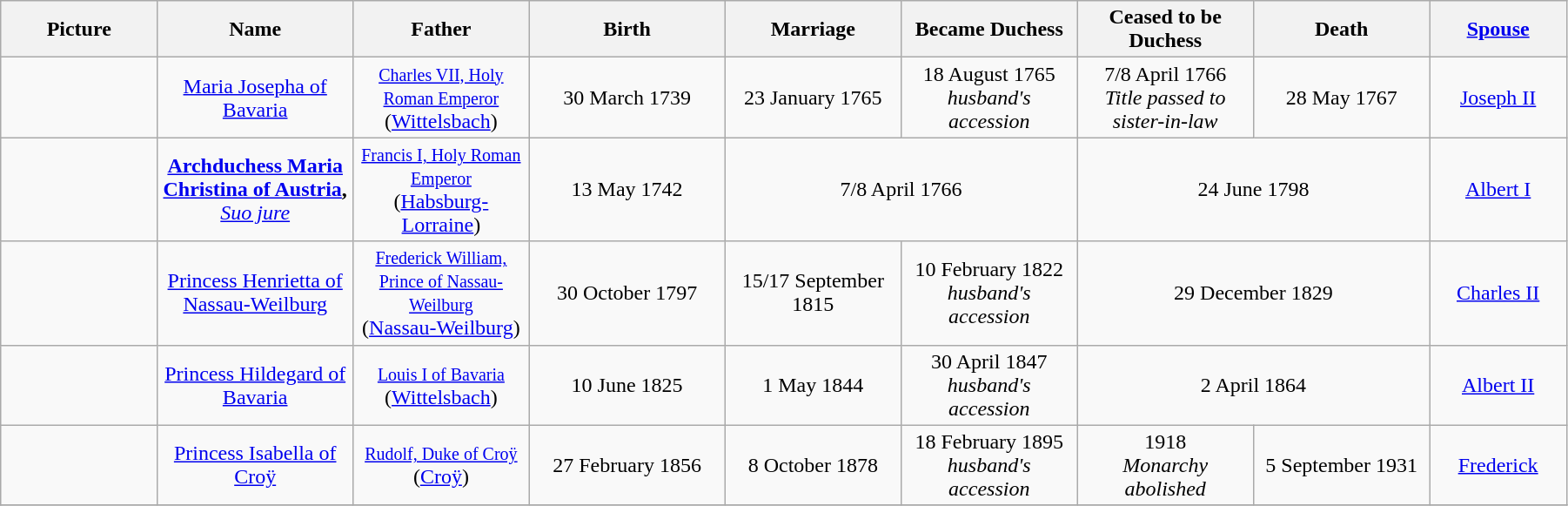<table width=95% class="wikitable">
<tr>
<th width = "8%">Picture</th>
<th width = "10%">Name</th>
<th width = "9%">Father</th>
<th width = "10%">Birth</th>
<th width = "9%">Marriage</th>
<th width = "9%">Became Duchess</th>
<th width = "9%">Ceased to be Duchess</th>
<th width = "9%">Death</th>
<th width = "7%"><a href='#'>Spouse</a></th>
</tr>
<tr>
<td align="center"></td>
<td align="center"><a href='#'>Maria Josepha of Bavaria</a></td>
<td align="center"><small><a href='#'>Charles VII, Holy Roman Emperor</a></small><br> (<a href='#'>Wittelsbach</a>)</td>
<td align="center">30 March 1739</td>
<td align="center">23 January 1765</td>
<td align="center">18 August 1765<br><em>husband's accession</em></td>
<td align="center">7/8 April 1766 <br><em>Title passed to sister-in-law</em></td>
<td align="center">28 May 1767</td>
<td align="center"><a href='#'>Joseph II</a></td>
</tr>
<tr>
<td align="center"></td>
<td align="center"><strong><a href='#'>Archduchess Maria Christina of Austria</a>,</strong><br><em><a href='#'>Suo jure</a></em></td>
<td align="center"><small><a href='#'>Francis I, Holy Roman Emperor</a></small><br> (<a href='#'>Habsburg-Lorraine</a>)</td>
<td align="center">13 May 1742</td>
<td align="center" colspan="2">7/8 April 1766</td>
<td align="center" colspan="2">24 June 1798</td>
<td align="center"><a href='#'>Albert I</a></td>
</tr>
<tr>
<td align="center"></td>
<td align="center"><a href='#'>Princess Henrietta of Nassau-Weilburg</a></td>
<td align="center"><small><a href='#'>Frederick William, Prince of Nassau-Weilburg</a></small><br> (<a href='#'>Nassau-Weilburg</a>)</td>
<td align="center">30 October 1797</td>
<td align="center">15/17 September 1815</td>
<td align="center">10 February 1822<br><em>husband's accession</em></td>
<td align="center" colspan="2">29 December 1829</td>
<td align="center"><a href='#'>Charles II</a></td>
</tr>
<tr>
<td align="center"></td>
<td align="center"><a href='#'>Princess Hildegard of Bavaria</a></td>
<td align="center"><small><a href='#'>Louis I of Bavaria</a></small><br> (<a href='#'>Wittelsbach</a>)</td>
<td align="center">10 June 1825</td>
<td align="center">1 May 1844</td>
<td align="center">30 April 1847<br><em>husband's accession</em></td>
<td align="center" colspan="2">2 April 1864</td>
<td align="center"><a href='#'>Albert II</a></td>
</tr>
<tr>
<td align="center"></td>
<td align="center"><a href='#'>Princess Isabella of Croÿ</a></td>
<td align="center"><small><a href='#'>Rudolf, Duke of Croÿ</a></small><br> (<a href='#'>Croÿ</a>)</td>
<td align="center">27 February 1856</td>
<td align="center">8 October 1878</td>
<td align="center">18 February 1895<br><em>husband's accession</em></td>
<td align="center">1918<br><em>Monarchy abolished</em></td>
<td align="center">5 September 1931</td>
<td align="center"><a href='#'>Frederick</a></td>
</tr>
<tr>
</tr>
</table>
